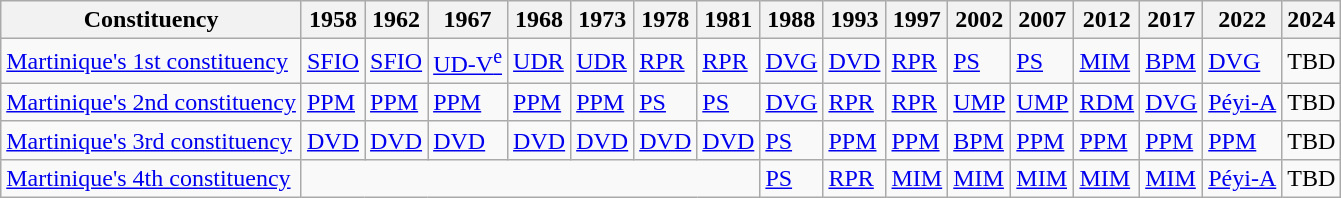<table class="wikitable">
<tr>
<th>Constituency</th>
<th>1958</th>
<th>1962</th>
<th>1967</th>
<th>1968</th>
<th>1973</th>
<th>1978</th>
<th>1981</th>
<th>1988</th>
<th>1993</th>
<th>1997</th>
<th>2002</th>
<th>2007</th>
<th>2012</th>
<th>2017</th>
<th>2022</th>
<th>2024</th>
</tr>
<tr>
<td><a href='#'>Martinique's 1st constituency</a></td>
<td bgcolor=><a href='#'>SFIO</a></td>
<td bgcolor=><a href='#'>SFIO</a></td>
<td bgcolor=><a href='#'>UD-V<sup>e</sup></a></td>
<td bgcolor=><a href='#'>UDR</a></td>
<td bgcolor=><a href='#'>UDR</a></td>
<td bgcolor=><a href='#'>RPR</a></td>
<td bgcolor=><a href='#'>RPR</a></td>
<td bgcolor=><a href='#'>DVG</a></td>
<td bgcolor=><a href='#'>DVD</a></td>
<td bgcolor=><a href='#'>RPR</a></td>
<td bgcolor=><a href='#'>PS</a></td>
<td bgcolor=><a href='#'>PS</a></td>
<td bgcolor=><a href='#'>MIM</a></td>
<td bgcolor=><a href='#'>BPM</a></td>
<td bgcolor=><a href='#'>DVG</a></td>
<td>TBD</td>
</tr>
<tr>
<td><a href='#'>Martinique's 2nd constituency</a></td>
<td bgcolor=><a href='#'>PPM</a></td>
<td bgcolor=><a href='#'>PPM</a></td>
<td bgcolor=><a href='#'>PPM</a></td>
<td bgcolor=><a href='#'>PPM</a></td>
<td bgcolor=><a href='#'>PPM</a></td>
<td bgcolor=><a href='#'>PS</a></td>
<td bgcolor=><a href='#'>PS</a></td>
<td bgcolor=><a href='#'>DVG</a></td>
<td bgcolor=><a href='#'>RPR</a></td>
<td bgcolor=><a href='#'>RPR</a></td>
<td bgcolor=><a href='#'>UMP</a></td>
<td bgcolor=><a href='#'>UMP</a></td>
<td bgcolor=><a href='#'>RDM</a></td>
<td bgcolor=><a href='#'>DVG</a></td>
<td bgcolor=><a href='#'>Péyi-A</a></td>
<td>TBD</td>
</tr>
<tr>
<td><a href='#'>Martinique's 3rd constituency</a></td>
<td bgcolor=><a href='#'>DVD</a></td>
<td bgcolor=><a href='#'>DVD</a></td>
<td bgcolor=><a href='#'>DVD</a></td>
<td bgcolor=><a href='#'>DVD</a></td>
<td bgcolor=><a href='#'>DVD</a></td>
<td bgcolor=><a href='#'>DVD</a></td>
<td bgcolor=><a href='#'>DVD</a></td>
<td bgcolor=><a href='#'>PS</a></td>
<td bgcolor=><a href='#'>PPM</a></td>
<td bgcolor=><a href='#'>PPM</a></td>
<td bgcolor=><a href='#'>BPM</a></td>
<td bgcolor=><a href='#'>PPM</a></td>
<td bgcolor=><a href='#'>PPM</a></td>
<td bgcolor=><a href='#'>PPM</a></td>
<td bgcolor=><a href='#'>PPM</a></td>
<td>TBD</td>
</tr>
<tr>
<td><a href='#'>Martinique's 4th constituency</a></td>
<td colspan="7"></td>
<td bgcolor=><a href='#'>PS</a></td>
<td bgcolor=><a href='#'>RPR</a></td>
<td bgcolor=><a href='#'>MIM</a></td>
<td bgcolor=><a href='#'>MIM</a></td>
<td bgcolor=><a href='#'>MIM</a></td>
<td bgcolor=><a href='#'>MIM</a></td>
<td bgcolor=><a href='#'>MIM</a></td>
<td bgcolor=><a href='#'>Péyi-A</a></td>
<td>TBD</td>
</tr>
</table>
